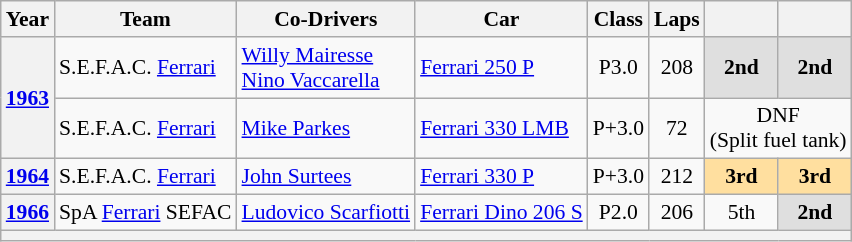<table class="wikitable" style="text-align:center; font-size:90%">
<tr>
<th>Year</th>
<th>Team</th>
<th>Co-Drivers</th>
<th>Car</th>
<th>Class</th>
<th>Laps</th>
<th></th>
<th></th>
</tr>
<tr>
<th rowspan=2><a href='#'>1963</a></th>
<td align=left> S.E.F.A.C. <a href='#'>Ferrari</a></td>
<td align=left> <a href='#'>Willy Mairesse</a><br> <a href='#'>Nino Vaccarella</a></td>
<td align=left><a href='#'>Ferrari 250 P</a></td>
<td>P3.0</td>
<td>208</td>
<td style="background:#dfdfdf;"><strong>2nd</strong></td>
<td style="background:#dfdfdf;"><strong>2nd</strong></td>
</tr>
<tr>
<td align=left> S.E.F.A.C. <a href='#'>Ferrari</a></td>
<td align=left> <a href='#'>Mike Parkes</a></td>
<td align=left><a href='#'>Ferrari 330 LMB</a></td>
<td>P+3.0</td>
<td>72</td>
<td colspan=2>DNF<br>(Split fuel tank)</td>
</tr>
<tr>
<th><a href='#'>1964</a></th>
<td align=left> S.E.F.A.C. <a href='#'>Ferrari</a></td>
<td align=left> <a href='#'>John Surtees</a></td>
<td align=left><a href='#'>Ferrari 330 P</a></td>
<td>P+3.0</td>
<td>212</td>
<td style="background:#ffdf9f;"><strong>3rd</strong></td>
<td style="background:#ffdf9f;"><strong>3rd</strong></td>
</tr>
<tr>
<th><a href='#'>1966</a></th>
<td align=left> SpA <a href='#'>Ferrari</a> SEFAC</td>
<td align=left> <a href='#'>Ludovico Scarfiotti</a></td>
<td align=left><a href='#'>Ferrari Dino 206 S</a></td>
<td>P2.0</td>
<td>206</td>
<td>5th</td>
<td style="background:#dfdfdf;"><strong>2nd</strong></td>
</tr>
<tr>
<th colspan="8"></th>
</tr>
</table>
